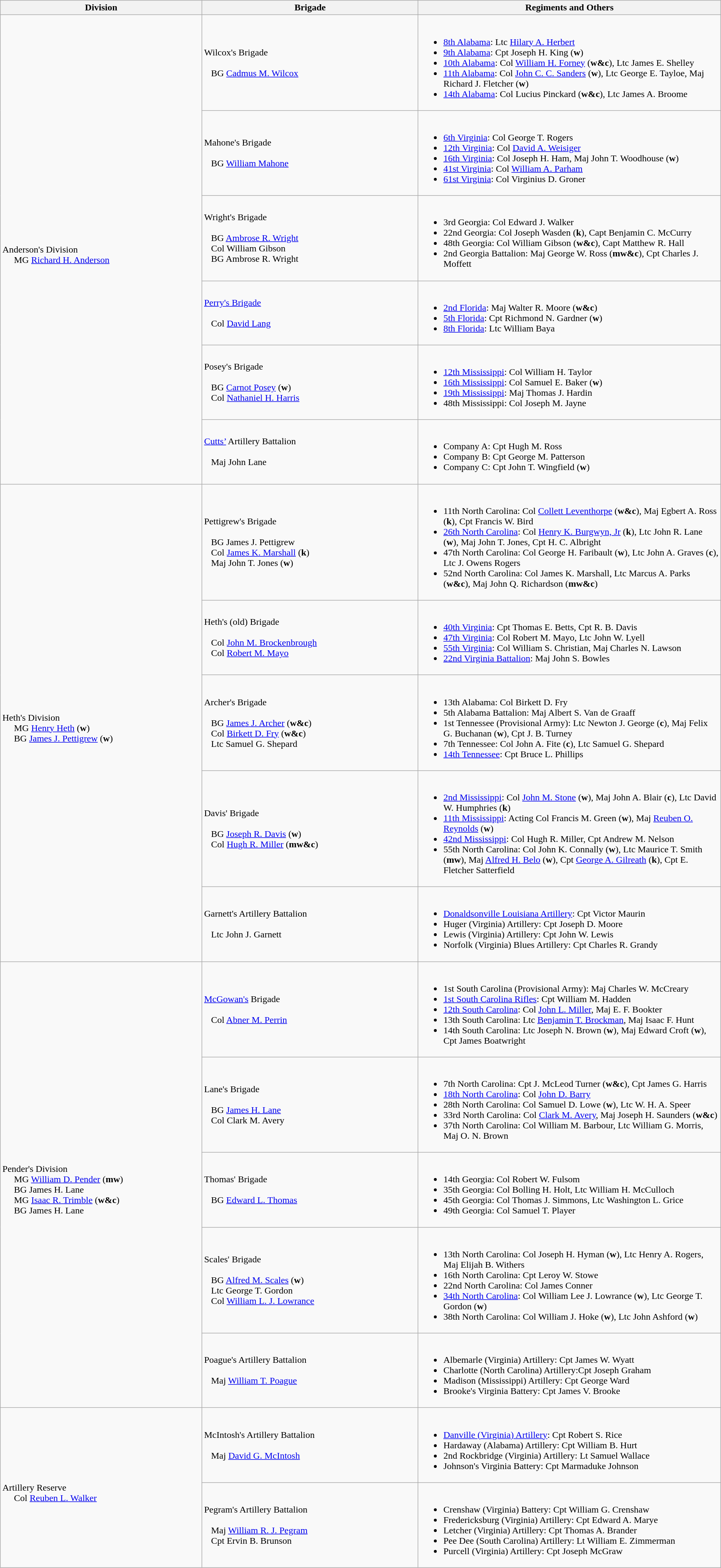<table class="wikitable">
<tr>
<th style="width:28%;">Division</th>
<th style="width:30%;">Brigade</th>
<th>Regiments and Others</th>
</tr>
<tr>
<td rowspan=6><br>Anderson's Division
<br>    
MG <a href='#'>Richard H. Anderson</a></td>
<td>Wilcox's Brigade<br><br>  
BG <a href='#'>Cadmus M. Wilcox</a></td>
<td><br><ul><li><a href='#'>8th Alabama</a>: Ltc <a href='#'>Hilary A. Herbert</a></li><li><a href='#'>9th Alabama</a>: Cpt Joseph H. King (<strong>w</strong>)</li><li><a href='#'>10th Alabama</a>: Col <a href='#'>William H. Forney</a> (<strong>w&c</strong>), Ltc James E. Shelley</li><li><a href='#'>11th Alabama</a>: Col <a href='#'>John C. C. Sanders</a> (<strong>w</strong>), Ltc George E. Tayloe, Maj Richard J. Fletcher (<strong>w</strong>)</li><li><a href='#'>14th Alabama</a>: Col Lucius Pinckard (<strong>w&c</strong>), Ltc James A. Broome</li></ul></td>
</tr>
<tr>
<td>Mahone's Brigade<br><br>  
BG <a href='#'>William Mahone</a></td>
<td><br><ul><li><a href='#'>6th Virginia</a>: Col George T. Rogers</li><li><a href='#'>12th Virginia</a>: Col <a href='#'>David A. Weisiger</a></li><li><a href='#'>16th Virginia</a>: Col Joseph H. Ham, Maj John T. Woodhouse (<strong>w</strong>)</li><li><a href='#'>41st Virginia</a>: Col <a href='#'>William A. Parham</a></li><li><a href='#'>61st Virginia</a>: Col Virginius D. Groner</li></ul></td>
</tr>
<tr>
<td>Wright's Brigade<br><br>  
BG <a href='#'>Ambrose R. Wright</a>
<br>  
Col William Gibson
<br>  
BG Ambrose R. Wright</td>
<td><br><ul><li>3rd Georgia: Col Edward J. Walker</li><li>22nd Georgia: Col Joseph Wasden (<strong>k</strong>), Capt Benjamin C. McCurry</li><li>48th Georgia: Col William Gibson (<strong>w&c</strong>), Capt Matthew R. Hall</li><li>2nd Georgia Battalion: Maj George W. Ross (<strong>mw&c</strong>), Cpt Charles J. Moffett</li></ul></td>
</tr>
<tr>
<td><a href='#'>Perry's Brigade</a><br><br>  
Col <a href='#'>David Lang</a></td>
<td><br><ul><li><a href='#'>2nd Florida</a>: Maj Walter R. Moore (<strong>w&c</strong>)</li><li><a href='#'>5th Florida</a>: Cpt Richmond N. Gardner (<strong>w</strong>)</li><li><a href='#'>8th Florida</a>: Ltc William Baya</li></ul></td>
</tr>
<tr>
<td>Posey's Brigade<br><br>  
BG <a href='#'>Carnot Posey</a> (<strong>w</strong>)
<br>  
Col <a href='#'>Nathaniel H. Harris</a></td>
<td><br><ul><li><a href='#'>12th Mississippi</a>: Col William H. Taylor</li><li><a href='#'>16th Mississippi</a>: Col Samuel E. Baker (<strong>w</strong>)</li><li><a href='#'>19th Mississippi</a>: Maj Thomas J. Hardin</li><li>48th Mississippi: Col Joseph M. Jayne</li></ul></td>
</tr>
<tr>
<td><a href='#'>Cutts’</a> Artillery Battalion<br><br>  
Maj John Lane</td>
<td><br><ul><li>Company A: Cpt Hugh M. Ross</li><li>Company B: Cpt George M. Patterson</li><li>Company C: Cpt John T. Wingfield (<strong>w</strong>)</li></ul></td>
</tr>
<tr>
<td rowspan=5><br>Heth's Division
<br>    
MG <a href='#'>Henry Heth</a> (<strong>w</strong>)
<br>    
BG <a href='#'>James J. Pettigrew</a> (<strong>w</strong>)</td>
<td>Pettigrew's Brigade<br><br>  
BG James J. Pettigrew
<br>  
Col <a href='#'>James K. Marshall</a> (<strong>k</strong>)
<br>  
Maj John T. Jones (<strong>w</strong>)</td>
<td><br><ul><li>11th North Carolina: Col <a href='#'>Collett Leventhorpe</a> (<strong>w&c</strong>), Maj Egbert A. Ross (<strong>k</strong>), Cpt Francis W. Bird</li><li><a href='#'>26th North Carolina</a>: Col <a href='#'>Henry K. Burgwyn, Jr</a> (<strong>k</strong>), Ltc John R. Lane (<strong>w</strong>), Maj John T. Jones, Cpt H. C. Albright</li><li>47th North Carolina: Col George H. Faribault (<strong>w</strong>), Ltc John A. Graves (<strong>c</strong>), Ltc J. Owens Rogers</li><li>52nd North Carolina: Col James K. Marshall, Ltc Marcus A. Parks (<strong>w&c</strong>), Maj John Q. Richardson (<strong>mw&c</strong>)</li></ul></td>
</tr>
<tr>
<td>Heth's (old) Brigade<br><br>  
Col <a href='#'>John M. Brockenbrough</a>
<br>  
Col <a href='#'>Robert M. Mayo</a></td>
<td><br><ul><li><a href='#'>40th Virginia</a>: Cpt Thomas E. Betts, Cpt R. B. Davis</li><li><a href='#'>47th Virginia</a>: Col Robert M. Mayo, Ltc John W. Lyell</li><li><a href='#'>55th Virginia</a>: Col William S. Christian, Maj Charles N. Lawson</li><li><a href='#'>22nd Virginia Battalion</a>: Maj John S. Bowles</li></ul></td>
</tr>
<tr>
<td>Archer's Brigade<br><br>  
BG <a href='#'>James J. Archer</a> (<strong>w&c</strong>)
<br>  
Col <a href='#'>Birkett D. Fry</a> (<strong>w&c</strong>)
<br>  
Ltc Samuel G. Shepard</td>
<td><br><ul><li>13th Alabama: Col Birkett D. Fry</li><li>5th Alabama Battalion: Maj Albert S. Van de Graaff</li><li>1st Tennessee (Provisional Army): Ltc Newton J. George (<strong>c</strong>), Maj Felix G. Buchanan (<strong>w</strong>), Cpt J. B. Turney</li><li>7th Tennessee: Col John A. Fite (<strong>c</strong>), Ltc Samuel G. Shepard</li><li><a href='#'>14th Tennessee</a>: Cpt Bruce L. Phillips</li></ul></td>
</tr>
<tr>
<td>Davis' Brigade<br><br>  
BG <a href='#'>Joseph R. Davis</a> (<strong>w</strong>)
<br>  
Col <a href='#'>Hugh R. Miller</a> (<strong>mw&c</strong>)</td>
<td><br><ul><li><a href='#'>2nd Mississippi</a>: Col <a href='#'>John M. Stone</a> (<strong>w</strong>), Maj John A. Blair (<strong>c</strong>), Ltc David W. Humphries  (<strong>k</strong>)</li><li><a href='#'>11th Mississippi</a>: Acting Col Francis M. Green (<strong>w</strong>), Maj <a href='#'>Reuben O. Reynolds</a> (<strong>w</strong>)</li><li><a href='#'>42nd Mississippi</a>: Col Hugh R. Miller, Cpt Andrew M. Nelson</li><li>55th North Carolina: Col John K. Connally (<strong>w</strong>), Ltc Maurice T. Smith (<strong>mw</strong>), Maj <a href='#'>Alfred H. Belo</a> (<strong>w</strong>), Cpt <a href='#'>George A. Gilreath</a> (<strong>k</strong>), Cpt E. Fletcher Satterfield</li></ul></td>
</tr>
<tr>
<td>Garnett's Artillery Battalion<br><br>  
Ltc John J. Garnett</td>
<td><br><ul><li><a href='#'>Donaldsonville Louisiana Artillery</a>: Cpt Victor Maurin</li><li>Huger (Virginia) Artillery: Cpt Joseph D. Moore</li><li>Lewis (Virginia) Artillery: Cpt John W. Lewis</li><li>Norfolk (Virginia) Blues Artillery: Cpt Charles R. Grandy</li></ul></td>
</tr>
<tr>
<td rowspan=5><br>Pender's Division
<br>    
MG <a href='#'>William D. Pender</a> (<strong>mw</strong>)
<br>    
BG James H. Lane
<br>    
MG <a href='#'>Isaac R. Trimble</a> (<strong>w&c</strong>)
<br>    
BG James H. Lane</td>
<td><a href='#'>McGowan's</a> Brigade<br><br>  
Col <a href='#'>Abner M. Perrin</a></td>
<td><br><ul><li>1st South Carolina (Provisional Army): Maj Charles W. McCreary</li><li><a href='#'>1st South Carolina Rifles</a>: Cpt William M. Hadden</li><li><a href='#'>12th South Carolina</a>: Col <a href='#'>John L. Miller</a>, Maj E. F. Bookter</li><li>13th South Carolina: Ltc <a href='#'>Benjamin T. Brockman</a>, Maj Isaac F. Hunt</li><li>14th South Carolina: Ltc Joseph N. Brown (<strong>w</strong>), Maj Edward Croft (<strong>w</strong>), Cpt James Boatwright</li></ul></td>
</tr>
<tr>
<td>Lane's Brigade<br><br>  
BG <a href='#'>James H. Lane</a>
<br>  
Col Clark M. Avery</td>
<td><br><ul><li>7th North Carolina: Cpt J. McLeod Turner (<strong>w&c</strong>), Cpt James G. Harris</li><li><a href='#'>18th North Carolina</a>: Col <a href='#'>John D. Barry</a></li><li>28th North Carolina: Col Samuel D. Lowe (<strong>w</strong>), Ltc W. H. A. Speer</li><li>33rd North Carolina: Col <a href='#'>Clark M. Avery</a>, Maj Joseph H. Saunders (<strong>w&c</strong>)</li><li>37th North Carolina: Col William M. Barbour, Ltc William G. Morris, Maj O. N. Brown</li></ul></td>
</tr>
<tr>
<td>Thomas' Brigade<br><br>  
BG <a href='#'>Edward L. Thomas</a></td>
<td><br><ul><li>14th Georgia: Col Robert W. Fulsom</li><li>35th Georgia: Col Bolling H. Holt, Ltc William H. McCulloch</li><li>45th Georgia: Col Thomas J. Simmons, Ltc Washington L. Grice</li><li>49th Georgia: Col Samuel T. Player</li></ul></td>
</tr>
<tr>
<td>Scales' Brigade<br><br>  
BG <a href='#'>Alfred M. Scales</a> (<strong>w</strong>)
<br>  
Ltc George T. Gordon
<br>  
Col <a href='#'>William L. J. Lowrance</a></td>
<td><br><ul><li>13th North Carolina: Col Joseph H. Hyman (<strong>w</strong>), Ltc Henry A. Rogers, Maj Elijah B. Withers</li><li>16th North Carolina: Cpt Leroy W. Stowe</li><li>22nd North Carolina: Col James Conner</li><li><a href='#'>34th North Carolina</a>: Col William Lee J. Lowrance (<strong>w</strong>), Ltc George T. Gordon (<strong>w</strong>)</li><li>38th North Carolina: Col William J. Hoke (<strong>w</strong>), Ltc John Ashford (<strong>w</strong>)</li></ul></td>
</tr>
<tr>
<td>Poague's Artillery Battalion<br><br>  
Maj <a href='#'>William T. Poague</a></td>
<td><br><ul><li>Albemarle (Virginia) Artillery: Cpt James W. Wyatt</li><li>Charlotte (North Carolina) Artillery:Cpt Joseph Graham</li><li>Madison (Mississippi) Artillery: Cpt George Ward</li><li>Brooke's Virginia Battery: Cpt James V. Brooke</li></ul></td>
</tr>
<tr>
<td rowspan=2><br>Artillery Reserve
<br>    
Col <a href='#'>Reuben L. Walker</a></td>
<td>McIntosh's Artillery Battalion<br><br>  
Maj <a href='#'>David G. McIntosh</a></td>
<td><br><ul><li><a href='#'>Danville (Virginia) Artillery</a>: Cpt Robert S. Rice</li><li>Hardaway (Alabama) Artillery: Cpt William B. Hurt</li><li>2nd Rockbridge (Virginia) Artillery: Lt Samuel Wallace</li><li>Johnson's Virginia Battery: Cpt Marmaduke Johnson</li></ul></td>
</tr>
<tr>
<td>Pegram's Artillery Battalion<br><br>  
Maj <a href='#'>William R. J. Pegram</a>
<br>  
Cpt Ervin B. Brunson</td>
<td><br><ul><li>Crenshaw (Virginia) Battery: Cpt William G. Crenshaw</li><li>Fredericksburg (Virginia) Artillery: Cpt Edward A. Marye</li><li>Letcher (Virginia) Artillery: Cpt Thomas A. Brander</li><li>Pee Dee (South Carolina) Artillery: Lt William E. Zimmerman</li><li>Purcell (Virginia) Artillery: Cpt Joseph McGraw</li></ul></td>
</tr>
</table>
